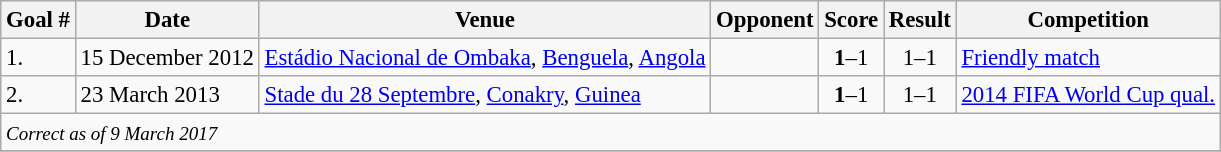<table class="wikitable" style=font-size:95%>
<tr>
<th>Goal #</th>
<th>Date</th>
<th>Venue</th>
<th>Opponent</th>
<th>Score</th>
<th>Result</th>
<th>Competition</th>
</tr>
<tr>
<td>1.</td>
<td>15 December 2012</td>
<td><a href='#'>Estádio Nacional de Ombaka</a>, <a href='#'>Benguela</a>, <a href='#'>Angola</a></td>
<td></td>
<td align=center><strong>1</strong>–1</td>
<td align=center>1–1</td>
<td><a href='#'>Friendly match</a></td>
</tr>
<tr>
<td>2.</td>
<td>23 March 2013</td>
<td><a href='#'>Stade du 28 Septembre</a>, <a href='#'>Conakry</a>, <a href='#'>Guinea</a></td>
<td></td>
<td align=center><strong>1</strong>–1</td>
<td align=center>1–1</td>
<td><a href='#'>2014 FIFA World Cup qual.</a></td>
</tr>
<tr>
<td colspan="12"><small><em>Correct as of 9 March 2017</em></small></td>
</tr>
<tr>
</tr>
</table>
